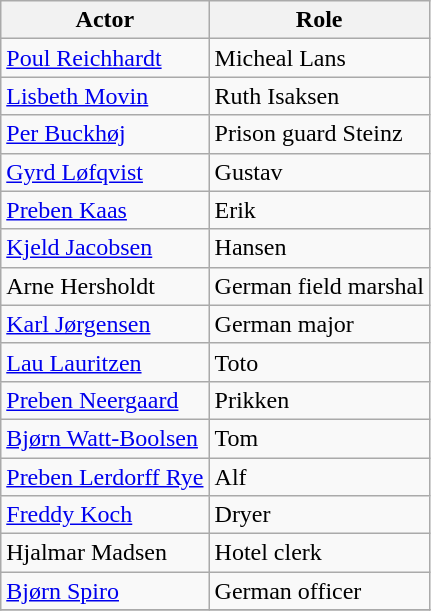<table class="wikitable">
<tr>
<th>Actor</th>
<th>Role</th>
</tr>
<tr>
<td><a href='#'>Poul Reichhardt</a></td>
<td>Micheal Lans</td>
</tr>
<tr>
<td><a href='#'>Lisbeth Movin</a></td>
<td>Ruth Isaksen</td>
</tr>
<tr>
<td><a href='#'>Per Buckhøj</a></td>
<td>Prison guard Steinz</td>
</tr>
<tr>
<td><a href='#'>Gyrd Løfqvist</a></td>
<td>Gustav</td>
</tr>
<tr>
<td><a href='#'>Preben Kaas</a></td>
<td>Erik</td>
</tr>
<tr>
<td><a href='#'>Kjeld Jacobsen</a></td>
<td>Hansen</td>
</tr>
<tr>
<td>Arne Hersholdt</td>
<td>German field marshal</td>
</tr>
<tr>
<td><a href='#'>Karl Jørgensen</a></td>
<td>German major</td>
</tr>
<tr>
<td><a href='#'>Lau Lauritzen</a></td>
<td>Toto</td>
</tr>
<tr>
<td><a href='#'>Preben Neergaard</a></td>
<td>Prikken</td>
</tr>
<tr>
<td><a href='#'>Bjørn Watt-Boolsen</a></td>
<td>Tom</td>
</tr>
<tr>
<td><a href='#'>Preben Lerdorff Rye</a></td>
<td>Alf</td>
</tr>
<tr>
<td><a href='#'>Freddy Koch</a></td>
<td>Dryer</td>
</tr>
<tr>
<td>Hjalmar Madsen</td>
<td>Hotel clerk</td>
</tr>
<tr>
<td><a href='#'>Bjørn Spiro</a></td>
<td>German officer</td>
</tr>
<tr>
</tr>
</table>
